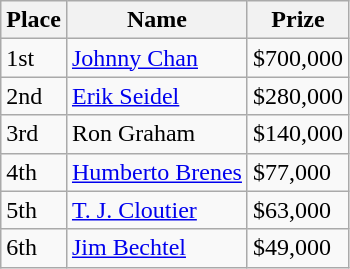<table class="wikitable">
<tr>
<th bgcolor="#FFEBAD">Place</th>
<th bgcolor="#FFEBAD">Name</th>
<th bgcolor="#FFEBAD">Prize</th>
</tr>
<tr>
<td>1st</td>
<td><a href='#'>Johnny Chan</a></td>
<td>$700,000</td>
</tr>
<tr>
<td>2nd</td>
<td><a href='#'>Erik Seidel</a></td>
<td>$280,000</td>
</tr>
<tr>
<td>3rd</td>
<td>Ron Graham</td>
<td>$140,000</td>
</tr>
<tr>
<td>4th</td>
<td><a href='#'>Humberto Brenes</a></td>
<td>$77,000</td>
</tr>
<tr>
<td>5th</td>
<td><a href='#'>T. J. Cloutier</a></td>
<td>$63,000</td>
</tr>
<tr>
<td>6th</td>
<td><a href='#'>Jim Bechtel</a></td>
<td>$49,000</td>
</tr>
</table>
